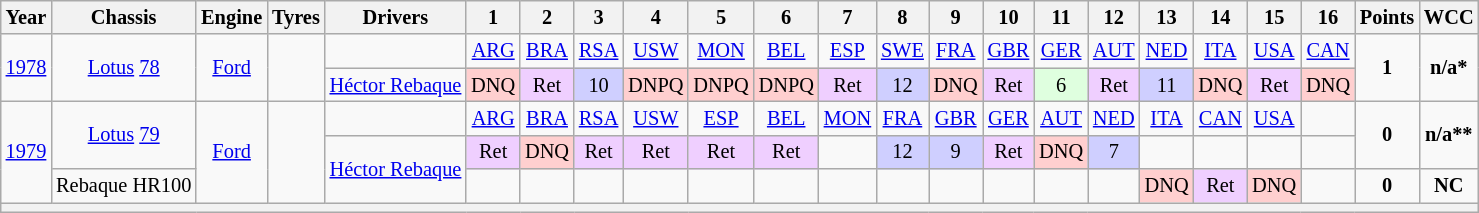<table class="wikitable" style="text-align:center; font-size:85%">
<tr>
<th>Year</th>
<th>Chassis</th>
<th>Engine</th>
<th>Tyres</th>
<th>Drivers</th>
<th>1</th>
<th>2</th>
<th>3</th>
<th>4</th>
<th>5</th>
<th>6</th>
<th>7</th>
<th>8</th>
<th>9</th>
<th>10</th>
<th>11</th>
<th>12</th>
<th>13</th>
<th>14</th>
<th>15</th>
<th>16</th>
<th>Points</th>
<th>WCC</th>
</tr>
<tr>
<td rowspan="2"><a href='#'>1978</a></td>
<td rowspan="2"><a href='#'>Lotus</a> <a href='#'>78</a></td>
<td rowspan="2"><a href='#'>Ford</a></td>
<td rowspan="2"></td>
<td></td>
<td><a href='#'>ARG</a></td>
<td><a href='#'>BRA</a></td>
<td><a href='#'>RSA</a></td>
<td><a href='#'>USW</a></td>
<td><a href='#'>MON</a></td>
<td><a href='#'>BEL</a></td>
<td><a href='#'>ESP</a></td>
<td><a href='#'>SWE</a></td>
<td><a href='#'>FRA</a></td>
<td><a href='#'>GBR</a></td>
<td><a href='#'>GER</a></td>
<td><a href='#'>AUT</a></td>
<td><a href='#'>NED</a></td>
<td><a href='#'>ITA</a></td>
<td><a href='#'>USA</a></td>
<td><a href='#'>CAN</a></td>
<td rowspan="2"><strong>1</strong></td>
<td rowspan="2"><strong>n/a*</strong></td>
</tr>
<tr>
<td><a href='#'>Héctor Rebaque</a></td>
<td style="background:#FFCFCF;">DNQ</td>
<td style="background:#EFCFFF;">Ret</td>
<td style="background:#CFCFFF;">10</td>
<td style="background:#FFCFCF;">DNPQ</td>
<td style="background:#FFCFCF;">DNPQ</td>
<td style="background:#FFCFCF;">DNPQ</td>
<td style="background:#EFCFFF;">Ret</td>
<td style="background:#CFCFFF;">12</td>
<td style="background:#FFCFCF;">DNQ</td>
<td style="background:#EFCFFF;">Ret</td>
<td style="background:#DFFFDF;">6</td>
<td style="background:#EFCFFF;">Ret</td>
<td style="background:#CFCFFF;">11</td>
<td style="background:#FFCFCF;">DNQ</td>
<td style="background:#EFCFFF;">Ret</td>
<td style="background:#FFCFCF;">DNQ</td>
</tr>
<tr>
<td rowspan="3"><a href='#'>1979</a></td>
<td rowspan="2"><a href='#'>Lotus</a> <a href='#'>79</a></td>
<td rowspan="3"><a href='#'>Ford</a></td>
<td rowspan="3"></td>
<td></td>
<td><a href='#'>ARG</a></td>
<td><a href='#'>BRA</a></td>
<td><a href='#'>RSA</a></td>
<td><a href='#'>USW</a></td>
<td><a href='#'>ESP</a></td>
<td><a href='#'>BEL</a></td>
<td><a href='#'>MON</a></td>
<td><a href='#'>FRA</a></td>
<td><a href='#'>GBR</a></td>
<td><a href='#'>GER</a></td>
<td><a href='#'>AUT</a></td>
<td><a href='#'>NED</a></td>
<td><a href='#'>ITA</a></td>
<td><a href='#'>CAN</a></td>
<td><a href='#'>USA</a></td>
<td></td>
<td rowspan="2"><strong>0</strong></td>
<td rowspan="2"><strong>n/a**</strong></td>
</tr>
<tr>
<td rowspan=2><a href='#'>Héctor Rebaque</a></td>
<td style="background:#EFCFFF;">Ret</td>
<td style="background:#FFCFCF;">DNQ</td>
<td style="background:#EFCFFF;">Ret</td>
<td style="background:#EFCFFF;">Ret</td>
<td style="background:#EFCFFF;">Ret</td>
<td style="background:#EFCFFF;">Ret</td>
<td></td>
<td style="background:#CFCFFF;">12</td>
<td style="background:#CFCFFF;">9</td>
<td style="background:#EFCFFF;">Ret</td>
<td style="background:#FFCFCF;">DNQ</td>
<td style="background:#CFCFFF;">7</td>
<td></td>
<td></td>
<td></td>
<td></td>
</tr>
<tr>
<td>Rebaque HR100</td>
<td></td>
<td></td>
<td></td>
<td></td>
<td></td>
<td></td>
<td></td>
<td></td>
<td></td>
<td></td>
<td></td>
<td></td>
<td style="background:#FFCFCF;">DNQ</td>
<td style="background:#EFCFFF;">Ret</td>
<td style="background:#FFCFCF;">DNQ</td>
<td></td>
<td><strong>0</strong></td>
<td><strong>NC</strong></td>
</tr>
<tr>
<th colspan="23"></th>
</tr>
</table>
